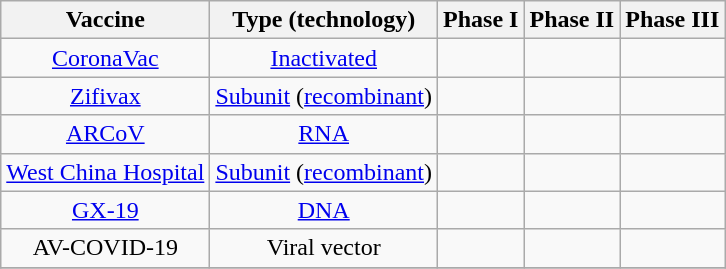<table class="wikitable" style="text-align:center">
<tr>
<th>Vaccine</th>
<th>Type (technology)</th>
<th>Phase I</th>
<th>Phase II</th>
<th>Phase III</th>
</tr>
<tr>
<td><a href='#'>CoronaVac</a></td>
<td><a href='#'>Inactivated</a></td>
<td></td>
<td></td>
<td></td>
</tr>
<tr>
<td><a href='#'>Zifivax</a></td>
<td><a href='#'>Subunit</a> (<a href='#'>recombinant</a>)</td>
<td></td>
<td></td>
<td></td>
</tr>
<tr>
<td><a href='#'>ARCoV</a></td>
<td><a href='#'>RNA</a></td>
<td></td>
<td></td>
<td></td>
</tr>
<tr>
<td><a href='#'>West China Hospital</a></td>
<td><a href='#'>Subunit</a> (<a href='#'>recombinant</a>)</td>
<td></td>
<td></td>
<td></td>
</tr>
<tr>
<td><a href='#'>GX-19</a></td>
<td><a href='#'>DNA</a></td>
<td></td>
<td></td>
<td></td>
</tr>
<tr>
<td>AV-COVID-19</td>
<td>Viral vector</td>
<td></td>
<td></td>
<td></td>
</tr>
<tr>
</tr>
</table>
